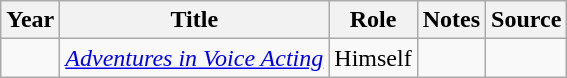<table class="wikitable sortable plainrowheaders">
<tr>
<th>Year</th>
<th>Title</th>
<th>Role</th>
<th class="unsortable">Notes</th>
<th class="unsortable">Source</th>
</tr>
<tr>
<td></td>
<td><em><a href='#'>Adventures in Voice Acting</a></em></td>
<td>Himself</td>
<td></td>
<td></td>
</tr>
</table>
